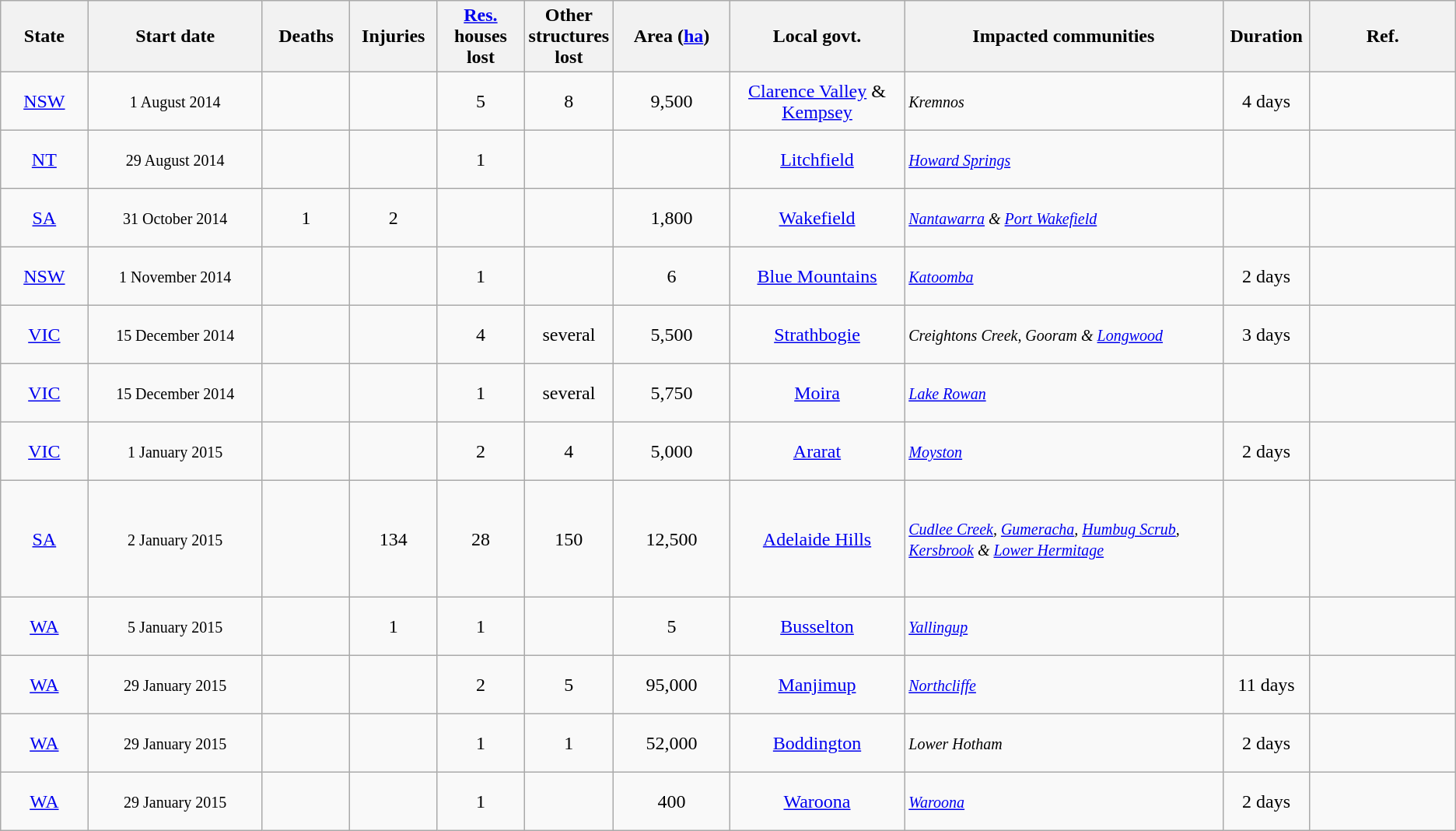<table class="wikitable sortable">
<tr>
<th scope="col"  style="width:6%; text-align:center;">State</th>
<th scope="col"  style="width:12%; text-align:center;">Start date</th>
<th scope="col"  style="width:6%; text-align:center;">Deaths</th>
<th scope="col"  style="width:6%; text-align:center;">Injuries</th>
<th scope="col"  style="width:6%; text-align:center;"><a href='#'>Res.</a> houses lost</th>
<th scope="col"  style="width:6%; text-align:center;">Other structures lost</th>
<th scope="col"  style="width:8%; text-align:center;">Area (<a href='#'>ha</a>)</th>
<th scope="col"  style="width:12%; text-align:center;" class="unsortable">Local govt.</th>
<th scope="col" style="text-align:center;" class="unsortable">Impacted communities</th>
<th scope="col"  style="width:6%; text-align:center;" class="unsortable">Duration</th>
<th scope="col"  style="width:10%; text-align:center;" class="unsortable">Ref.</th>
</tr>
<tr style="height: 50px;">
<td style="text-align:center;"><a href='#'>NSW</a></td>
<td style="text-align:center;"><small>1 August 2014</small></td>
<td style="text-align:center;"></td>
<td style="text-align:center;"></td>
<td style="text-align:center;">5</td>
<td style="text-align:center;">8</td>
<td style="text-align:center;">9,500</td>
<td style="text-align:center;"><a href='#'>Clarence Valley</a> & <a href='#'>Kempsey</a></td>
<td><small><em>Kremnos</em></small></td>
<td style="text-align:center;">4 days</td>
<td style="text-align:center;"></td>
</tr>
<tr style="height: 50px;">
<td style="text-align:center;"><a href='#'>NT</a></td>
<td style="text-align:center;"><small>29 August 2014</small></td>
<td style="text-align:center;"></td>
<td style="text-align:center;"></td>
<td style="text-align:center;">1</td>
<td style="text-align:center;"></td>
<td style="text-align:center;"></td>
<td style="text-align:center;"><a href='#'>Litchfield</a></td>
<td><small><em><a href='#'>Howard Springs</a></em></small></td>
<td style="text-align:center;"></td>
<td style="text-align:center;"></td>
</tr>
<tr style="height: 50px;">
<td style="text-align:center;"><a href='#'>SA</a></td>
<td style="text-align:center;"><small>31 October 2014</small></td>
<td style="text-align:center;">1</td>
<td style="text-align:center;">2</td>
<td style="text-align:center;"></td>
<td style="text-align:center;"></td>
<td style="text-align:center;">1,800</td>
<td style="text-align:center;"><a href='#'>Wakefield</a></td>
<td><small><em><a href='#'>Nantawarra</a> & <a href='#'>Port Wakefield</a></em></small></td>
<td style="text-align:center;"></td>
<td style="text-align:center;"></td>
</tr>
<tr style="height: 50px;">
<td style="text-align:center;"><a href='#'>NSW</a></td>
<td style="text-align:center;"><small>1 November 2014</small></td>
<td style="text-align:center;"></td>
<td style="text-align:center;"></td>
<td style="text-align:center;">1</td>
<td style="text-align:center;"></td>
<td style="text-align:center;">6</td>
<td style="text-align:center;"><a href='#'>Blue Mountains</a></td>
<td><small><em><a href='#'>Katoomba</a></em></small></td>
<td style="text-align:center;">2 days</td>
<td style="text-align:center;"></td>
</tr>
<tr style="height: 50px;">
<td style="text-align:center;"><a href='#'>VIC</a></td>
<td style="text-align:center;"><small>15 December 2014</small></td>
<td style="text-align:center;"></td>
<td style="text-align:center;"></td>
<td style="text-align:center;">4</td>
<td style="text-align:center;">several</td>
<td style="text-align:center;">5,500</td>
<td style="text-align:center;"><a href='#'>Strathbogie</a></td>
<td><small><em>Creightons Creek, Gooram & <a href='#'>Longwood</a></em></small></td>
<td style="text-align:center;">3 days</td>
<td style="text-align:center;"></td>
</tr>
<tr style="height: 50px;">
<td style="text-align:center;"><a href='#'>VIC</a></td>
<td style="text-align:center;"><small>15 December 2014</small></td>
<td style="text-align:center;"></td>
<td style="text-align:center;"></td>
<td style="text-align:center;">1</td>
<td style="text-align:center;">several</td>
<td style="text-align:center;">5,750</td>
<td style="text-align:center;"><a href='#'>Moira</a></td>
<td><small><em><a href='#'>Lake Rowan</a></em></small></td>
<td style="text-align:center;"></td>
<td style="text-align:center;"></td>
</tr>
<tr style="height: 50px;">
<td style="text-align:center;"><a href='#'>VIC</a></td>
<td style="text-align:center;"><small>1 January 2015</small></td>
<td style="text-align:center;"></td>
<td style="text-align:center;"></td>
<td style="text-align:center;">2</td>
<td style="text-align:center;">4</td>
<td style="text-align:center;">5,000</td>
<td style="text-align:center;"><a href='#'>Ararat</a></td>
<td><small><em><a href='#'>Moyston</a></em></small></td>
<td style="text-align:center;">2 days</td>
<td style="text-align:center;"></td>
</tr>
<tr style="height: 100px;">
<td style="text-align:center;"><a href='#'>SA</a></td>
<td style="text-align:center;"><small>2 January 2015</small></td>
<td style="text-align:center;"></td>
<td style="text-align:center;">134</td>
<td style="text-align:center;">28</td>
<td style="text-align:center;">150</td>
<td style="text-align:center;">12,500</td>
<td style="text-align:center;"><a href='#'>Adelaide Hills</a></td>
<td><small><em><a href='#'>Cudlee Creek</a>, <a href='#'>Gumeracha</a>, <a href='#'>Humbug Scrub</a>, <a href='#'>Kersbrook</a> & <a href='#'>Lower Hermitage</a></em></small></td>
<td style="text-align:center;"></td>
<td style="text-align:center;"></td>
</tr>
<tr style="height: 50px;">
<td style="text-align:center;"><a href='#'>WA</a></td>
<td style="text-align:center;"><small>5 January 2015</small></td>
<td style="text-align:center;"></td>
<td style="text-align:center;">1</td>
<td style="text-align:center;">1</td>
<td style="text-align:center;"></td>
<td style="text-align:center;">5</td>
<td style="text-align:center;"><a href='#'>Busselton</a></td>
<td><small><em><a href='#'>Yallingup</a></em></small></td>
<td style="text-align:center;"></td>
<td style="text-align:center;"></td>
</tr>
<tr style="height: 50px;">
<td style="text-align:center;"><a href='#'>WA</a></td>
<td style="text-align:center;"><small>29 January 2015</small></td>
<td style="text-align:center;"></td>
<td style="text-align:center;"></td>
<td style="text-align:center;">2</td>
<td style="text-align:center;">5</td>
<td style="text-align:center;">95,000</td>
<td style="text-align:center;"><a href='#'>Manjimup</a></td>
<td><small><em><a href='#'>Northcliffe</a></em></small></td>
<td style="text-align:center;">11 days</td>
<td style="text-align:center;"></td>
</tr>
<tr style="height: 50px;">
<td style="text-align:center;"><a href='#'>WA</a></td>
<td style="text-align:center;"><small>29 January 2015</small></td>
<td style="text-align:center;"></td>
<td style="text-align:center;"></td>
<td style="text-align:center;">1</td>
<td style="text-align:center;">1</td>
<td style="text-align:center;">52,000</td>
<td style="text-align:center;"><a href='#'>Boddington</a></td>
<td><small><em>Lower Hotham</em></small></td>
<td style="text-align:center;">2 days</td>
<td style="text-align:center;"></td>
</tr>
<tr style="height: 50px;">
<td style="text-align:center;"><a href='#'>WA</a></td>
<td style="text-align:center;"><small>29 January 2015</small></td>
<td style="text-align:center;"></td>
<td style="text-align:center;"></td>
<td style="text-align:center;">1</td>
<td style="text-align:center;"></td>
<td style="text-align:center;">400</td>
<td style="text-align:center;"><a href='#'>Waroona</a></td>
<td><small><em><a href='#'>Waroona</a></em></small></td>
<td style="text-align:center;">2 days</td>
<td style="text-align:center;"></td>
</tr>
</table>
